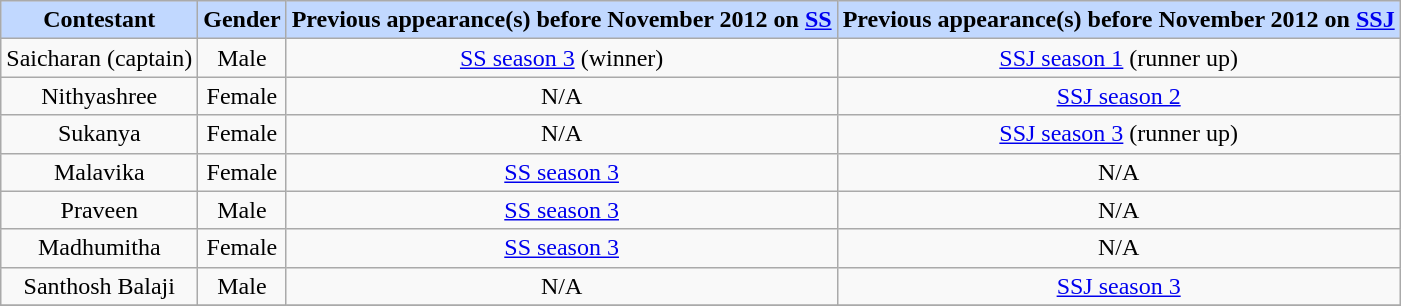<table class="wikitable sortable" style="text-align: center; width: auto;">
<tr style="background:#C1D8FF;">
<th style="background-color:#C1D8FF;">Contestant</th>
<th style="background-color:#C1D8FF;">Gender</th>
<th style="background-color:#C1D8FF;">Previous appearance(s) before November 2012 on <a href='#'>SS</a></th>
<th style="background-color:#C1D8FF;">Previous appearance(s) before November 2012 on <a href='#'>SSJ</a></th>
</tr>
<tr>
<td>Saicharan (captain)</td>
<td>Male</td>
<td><a href='#'>SS season 3</a> (winner)</td>
<td><a href='#'>SSJ season 1</a> (runner up)</td>
</tr>
<tr>
<td>Nithyashree</td>
<td>Female</td>
<td>N/A</td>
<td><a href='#'>SSJ season 2</a></td>
</tr>
<tr>
<td>Sukanya</td>
<td>Female</td>
<td>N/A</td>
<td><a href='#'>SSJ season 3</a> (runner up)</td>
</tr>
<tr>
<td>Malavika</td>
<td>Female</td>
<td><a href='#'>SS season 3</a></td>
<td>N/A</td>
</tr>
<tr>
<td>Praveen</td>
<td>Male</td>
<td><a href='#'>SS season 3</a></td>
<td>N/A</td>
</tr>
<tr>
<td>Madhumitha</td>
<td>Female</td>
<td><a href='#'>SS season 3</a></td>
<td>N/A</td>
</tr>
<tr>
<td>Santhosh Balaji</td>
<td>Male</td>
<td>N/A</td>
<td><a href='#'>SSJ season 3</a></td>
</tr>
<tr>
</tr>
</table>
